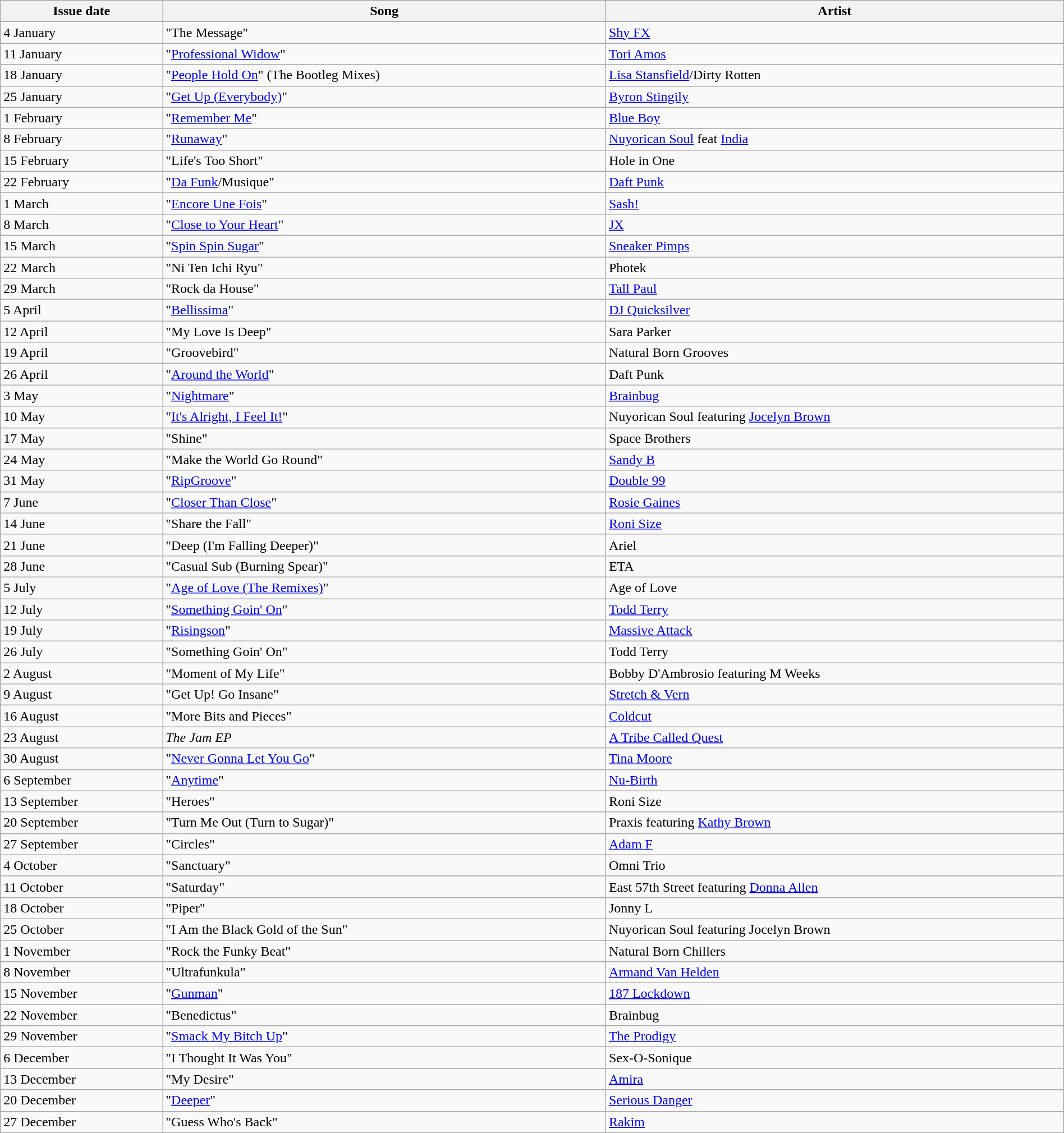<table width="100%" class=wikitable>
<tr>
<th>Issue date</th>
<th>Song</th>
<th>Artist</th>
</tr>
<tr>
<td>4 January</td>
<td>"The Message"</td>
<td><a href='#'>Shy FX</a></td>
</tr>
<tr>
<td>11 January</td>
<td>"<a href='#'>Professional Widow</a>"</td>
<td><a href='#'>Tori Amos</a></td>
</tr>
<tr>
<td>18 January</td>
<td>"<a href='#'>People Hold On</a>" (The Bootleg Mixes)</td>
<td><a href='#'>Lisa Stansfield</a>/Dirty Rotten</td>
</tr>
<tr>
<td>25 January</td>
<td>"<a href='#'>Get Up (Everybody)</a>"</td>
<td><a href='#'>Byron Stingily</a></td>
</tr>
<tr>
<td>1 February</td>
<td>"<a href='#'>Remember Me</a>"</td>
<td><a href='#'>Blue Boy</a></td>
</tr>
<tr>
<td>8 February</td>
<td>"<a href='#'>Runaway</a>"</td>
<td><a href='#'>Nuyorican Soul</a> feat <a href='#'>India</a></td>
</tr>
<tr>
<td>15 February</td>
<td>"Life's Too Short"</td>
<td>Hole in One</td>
</tr>
<tr>
<td>22 February</td>
<td>"<a href='#'>Da Funk</a>/Musique"</td>
<td><a href='#'>Daft Punk</a></td>
</tr>
<tr>
<td>1 March</td>
<td>"<a href='#'>Encore Une Fois</a>"</td>
<td><a href='#'>Sash!</a></td>
</tr>
<tr>
<td>8 March</td>
<td>"<a href='#'>Close to Your Heart</a>"</td>
<td><a href='#'>JX</a></td>
</tr>
<tr>
<td>15 March</td>
<td>"<a href='#'>Spin Spin Sugar</a>"</td>
<td><a href='#'>Sneaker Pimps</a></td>
</tr>
<tr>
<td>22 March</td>
<td>"Ni Ten Ichi Ryu"</td>
<td>Photek</td>
</tr>
<tr>
<td>29 March</td>
<td>"Rock da House"</td>
<td><a href='#'>Tall Paul</a></td>
</tr>
<tr>
<td>5 April</td>
<td>"<a href='#'>Bellissima</a>"</td>
<td><a href='#'>DJ Quicksilver</a></td>
</tr>
<tr>
<td>12 April</td>
<td>"My Love Is Deep"</td>
<td>Sara Parker</td>
</tr>
<tr>
<td>19 April</td>
<td>"Groovebird"</td>
<td>Natural Born Grooves</td>
</tr>
<tr>
<td>26 April</td>
<td>"<a href='#'>Around the World</a>"</td>
<td>Daft Punk</td>
</tr>
<tr>
<td>3 May</td>
<td>"<a href='#'>Nightmare</a>"</td>
<td><a href='#'>Brainbug</a></td>
</tr>
<tr>
<td>10 May</td>
<td>"<a href='#'>It's Alright, I Feel It!</a>"</td>
<td>Nuyorican Soul featuring <a href='#'>Jocelyn Brown</a></td>
</tr>
<tr>
<td>17 May</td>
<td>"Shine"</td>
<td>Space Brothers</td>
</tr>
<tr>
<td>24 May</td>
<td>"Make the World Go Round"</td>
<td><a href='#'>Sandy B</a></td>
</tr>
<tr>
<td>31 May</td>
<td>"<a href='#'>RipGroove</a>"</td>
<td><a href='#'>Double 99</a></td>
</tr>
<tr>
<td>7 June</td>
<td>"<a href='#'>Closer Than Close</a>"</td>
<td><a href='#'>Rosie Gaines</a></td>
</tr>
<tr>
<td>14 June</td>
<td>"Share the Fall"</td>
<td><a href='#'>Roni Size</a></td>
</tr>
<tr>
<td>21 June</td>
<td>"Deep (I'm Falling Deeper)"</td>
<td>Ariel</td>
</tr>
<tr>
<td>28 June</td>
<td>"Casual Sub (Burning Spear)"</td>
<td>ETA</td>
</tr>
<tr>
<td>5 July</td>
<td>"<a href='#'>Age of Love (The Remixes)</a>"</td>
<td>Age of Love</td>
</tr>
<tr>
<td>12 July</td>
<td>"<a href='#'>Something Goin' On</a>"</td>
<td><a href='#'>Todd Terry</a></td>
</tr>
<tr>
<td>19 July</td>
<td>"<a href='#'>Risingson</a>"</td>
<td><a href='#'>Massive Attack</a></td>
</tr>
<tr>
<td>26 July</td>
<td>"Something Goin' On"</td>
<td>Todd Terry</td>
</tr>
<tr>
<td>2 August</td>
<td>"Moment of My Life"</td>
<td>Bobby D'Ambrosio featuring M Weeks</td>
</tr>
<tr>
<td>9 August</td>
<td>"Get Up! Go Insane"</td>
<td><a href='#'>Stretch & Vern</a></td>
</tr>
<tr>
<td>16 August</td>
<td>"More Bits and Pieces"</td>
<td><a href='#'>Coldcut</a></td>
</tr>
<tr>
<td>23 August</td>
<td><em>The Jam EP</em></td>
<td><a href='#'>A Tribe Called Quest</a></td>
</tr>
<tr>
<td>30 August</td>
<td>"<a href='#'>Never Gonna Let You Go</a>"</td>
<td><a href='#'>Tina Moore</a></td>
</tr>
<tr>
<td>6 September</td>
<td>"<a href='#'>Anytime</a>"</td>
<td><a href='#'>Nu-Birth</a></td>
</tr>
<tr>
<td>13 September</td>
<td>"Heroes"</td>
<td>Roni Size</td>
</tr>
<tr>
<td>20 September</td>
<td>"Turn Me Out (Turn to Sugar)"</td>
<td>Praxis featuring <a href='#'>Kathy Brown</a></td>
</tr>
<tr>
<td>27 September</td>
<td>"Circles"</td>
<td><a href='#'>Adam F</a></td>
</tr>
<tr>
<td>4 October</td>
<td>"Sanctuary"</td>
<td>Omni Trio</td>
</tr>
<tr>
<td>11 October</td>
<td>"Saturday"</td>
<td>East 57th Street featuring <a href='#'>Donna Allen</a></td>
</tr>
<tr>
<td>18 October</td>
<td>"Piper"</td>
<td>Jonny L</td>
</tr>
<tr>
<td>25 October</td>
<td>"I Am the Black Gold of the Sun"</td>
<td>Nuyorican Soul featuring Jocelyn Brown</td>
</tr>
<tr>
<td>1 November</td>
<td>"Rock the Funky Beat"</td>
<td>Natural Born Chillers</td>
</tr>
<tr>
<td>8 November</td>
<td>"Ultrafunkula"</td>
<td><a href='#'>Armand Van Helden</a></td>
</tr>
<tr>
<td>15 November</td>
<td>"<a href='#'>Gunman</a>"</td>
<td><a href='#'>187 Lockdown</a></td>
</tr>
<tr>
<td>22 November</td>
<td>"Benedictus"</td>
<td>Brainbug</td>
</tr>
<tr>
<td>29 November</td>
<td>"<a href='#'>Smack My Bitch Up</a>"</td>
<td><a href='#'>The Prodigy</a></td>
</tr>
<tr>
<td>6 December</td>
<td>"I Thought It Was You"</td>
<td>Sex-O-Sonique</td>
</tr>
<tr>
<td>13 December</td>
<td>"My Desire"</td>
<td><a href='#'>Amira</a></td>
</tr>
<tr>
<td>20 December</td>
<td>"<a href='#'>Deeper</a>"</td>
<td><a href='#'>Serious Danger</a></td>
</tr>
<tr>
<td>27 December</td>
<td>"Guess Who's Back"</td>
<td><a href='#'>Rakim</a></td>
</tr>
</table>
